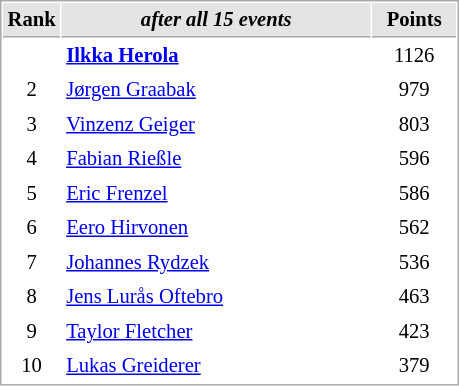<table cellspacing="1" cellpadding="3" style="border:1px solid #AAAAAA;font-size:86%">
<tr style="background-color: #E4E4E4;">
<th style="border-bottom:1px solid #AAAAAA; width: 10px;">Rank</th>
<th style="border-bottom:1px solid #AAAAAA; width: 200px;"><em>after all 15 events </em></th>
<th style="border-bottom:1px solid #AAAAAA; width: 50px;">Points</th>
</tr>
<tr>
<td align=center><strong><span>  </span></strong></td>
<td> <strong><a href='#'>Ilkka Herola</a></strong></td>
<td align=center>1126</td>
</tr>
<tr>
<td align=center>2</td>
<td> <a href='#'>Jørgen Graabak</a></td>
<td align=center>979</td>
</tr>
<tr>
<td align=center>3</td>
<td> <a href='#'>Vinzenz Geiger</a></td>
<td align=center>803</td>
</tr>
<tr>
<td align=center>4</td>
<td> <a href='#'>Fabian Rießle</a></td>
<td align=center>596</td>
</tr>
<tr>
<td align=center>5</td>
<td> <a href='#'>Eric Frenzel</a></td>
<td align=center>586</td>
</tr>
<tr>
<td align=center>6</td>
<td> <a href='#'>Eero Hirvonen</a></td>
<td align=center>562</td>
</tr>
<tr>
<td align=center>7</td>
<td> <a href='#'>Johannes Rydzek</a></td>
<td align=center>536</td>
</tr>
<tr>
<td align=center>8</td>
<td> <a href='#'>Jens Lurås Oftebro</a></td>
<td align=center>463</td>
</tr>
<tr>
<td align=center>9</td>
<td> <a href='#'>Taylor Fletcher</a></td>
<td align=center>423</td>
</tr>
<tr>
<td align=center>10</td>
<td> <a href='#'>Lukas Greiderer</a></td>
<td align=center>379</td>
</tr>
</table>
